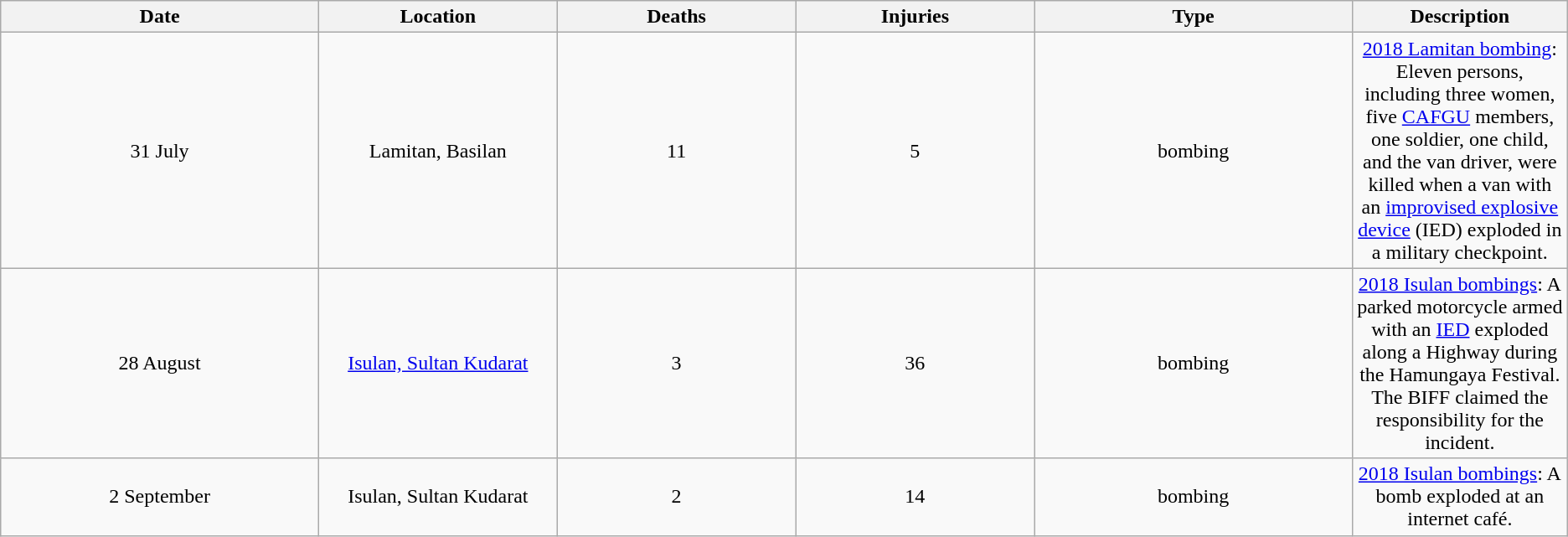<table class="wikitable sortable" style="text-align: center;">
<tr>
<th width="8%">Date</th>
<th width="6%">Location</th>
<th width="6%">Deaths</th>
<th width="6%">Injuries</th>
<th width="8%">Type</th>
<th width="4%">Description</th>
</tr>
<tr>
<td>31 July</td>
<td>Lamitan, Basilan</td>
<td>11</td>
<td>5</td>
<td>bombing</td>
<td><a href='#'>2018 Lamitan bombing</a>: Eleven persons, including three women, five <a href='#'>CAFGU</a> members, one soldier, one child, and the van driver, were killed when a van with an <a href='#'>improvised explosive device</a> (IED) exploded in a military checkpoint.</td>
</tr>
<tr>
<td>28 August</td>
<td><a href='#'>Isulan, Sultan Kudarat</a></td>
<td>3</td>
<td>36</td>
<td>bombing</td>
<td><a href='#'>2018 Isulan bombings</a>: A parked motorcycle armed with an <a href='#'>IED</a> exploded along a Highway during the Hamungaya Festival. The BIFF claimed the responsibility for the incident.</td>
</tr>
<tr>
<td>2 September</td>
<td>Isulan, Sultan Kudarat</td>
<td>2</td>
<td>14</td>
<td>bombing</td>
<td><a href='#'>2018 Isulan bombings</a>: A bomb exploded at an internet café.</td>
</tr>
</table>
